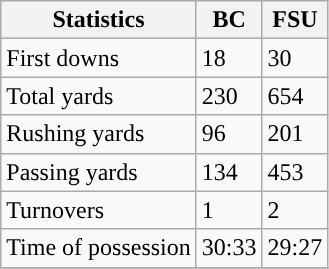<table class="wikitable">
<tr>
<th>Statistics</th>
<th>BC</th>
<th>FSU</th>
</tr>
<tr>
<td>First downs</td>
<td>18</td>
<td>30</td>
</tr>
<tr>
<td>Total yards</td>
<td>230</td>
<td>654</td>
</tr>
<tr>
<td>Rushing yards</td>
<td>96</td>
<td>201</td>
</tr>
<tr>
<td>Passing yards</td>
<td>134</td>
<td>453</td>
</tr>
<tr>
<td>Turnovers</td>
<td>1</td>
<td>2</td>
</tr>
<tr>
<td>Time of possession</td>
<td>30:33</td>
<td>29:27</td>
</tr>
<tr>
</tr>
</table>
